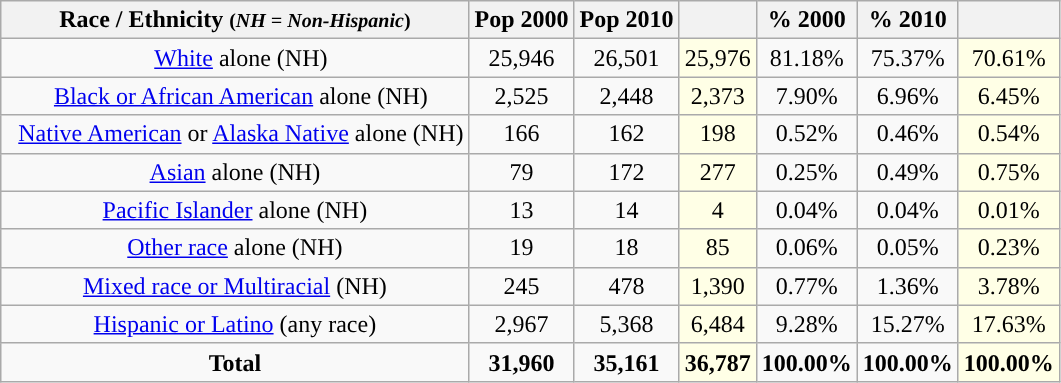<table class="wikitable" style="text-align:center;">
<tr>
<th>Race / Ethnicity <small>(<em>NH = Non-Hispanic</em>)</small></th>
<th>Pop 2000</th>
<th>Pop 2010</th>
<th></th>
<th>% 2000</th>
<th>% 2010</th>
<th></th>
</tr>
<tr>
<td>  <a href='#'>White</a> alone (NH)</td>
<td>25,946</td>
<td>26,501</td>
<td style='background: #ffffe6;'>25,976</td>
<td>81.18%</td>
<td>75.37%</td>
<td style='background: #ffffe6;'>70.61%</td>
</tr>
<tr>
<td>  <a href='#'>Black or African American</a> alone (NH)</td>
<td>2,525</td>
<td>2,448</td>
<td style='background: #ffffe6;'>2,373</td>
<td>7.90%</td>
<td>6.96%</td>
<td style='background: #ffffe6;'>6.45%</td>
</tr>
<tr>
<td>  <a href='#'>Native American</a> or <a href='#'>Alaska Native</a> alone (NH)</td>
<td>166</td>
<td>162</td>
<td style='background: #ffffe6;'>198</td>
<td>0.52%</td>
<td>0.46%</td>
<td style='background: #ffffe6;'>0.54%</td>
</tr>
<tr>
<td><a href='#'>Asian</a> alone (NH)</td>
<td>79</td>
<td>172</td>
<td style='background: #ffffe6;'>277</td>
<td>0.25%</td>
<td>0.49%</td>
<td style='background: #ffffe6;'>0.75%</td>
</tr>
<tr>
<td><a href='#'>Pacific Islander</a> alone (NH)</td>
<td>13</td>
<td>14</td>
<td style='background: #ffffe6;'>4</td>
<td>0.04%</td>
<td>0.04%</td>
<td style='background: #ffffe6;'>0.01%</td>
</tr>
<tr>
<td><a href='#'>Other race</a> alone (NH)</td>
<td>19</td>
<td>18</td>
<td style='background: #ffffe6;'>85</td>
<td>0.06%</td>
<td>0.05%</td>
<td style='background: #ffffe6;'>0.23%</td>
</tr>
<tr>
<td><a href='#'>Mixed race or Multiracial</a> (NH)</td>
<td>245</td>
<td>478</td>
<td style='background: #ffffe6;'>1,390</td>
<td>0.77%</td>
<td>1.36%</td>
<td style='background: #ffffe6;'>3.78%</td>
</tr>
<tr>
<td><a href='#'>Hispanic or Latino</a> (any race)</td>
<td>2,967</td>
<td>5,368</td>
<td style='background: #ffffe6;'>6,484</td>
<td>9.28%</td>
<td>15.27%</td>
<td style='background: #ffffe6;'>17.63%</td>
</tr>
<tr>
<td><strong>Total</strong></td>
<td><strong>31,960</strong></td>
<td><strong>35,161</strong></td>
<td style='background: #ffffe6;'><strong>36,787</strong></td>
<td><strong>100.00%</strong></td>
<td><strong>100.00%</strong></td>
<td style='background: #ffffe6;'><strong>100.00%</strong></td>
</tr>
</table>
